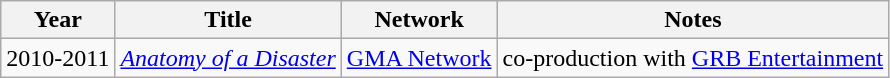<table class="wikitable">
<tr>
<th>Year</th>
<th>Title</th>
<th>Network</th>
<th>Notes</th>
</tr>
<tr>
<td>2010-2011</td>
<td><em><a href='#'>Anatomy of a Disaster</a></em></td>
<td><a href='#'>GMA Network</a></td>
<td>co-production with <a href='#'>GRB Entertainment</a></td>
</tr>
</table>
